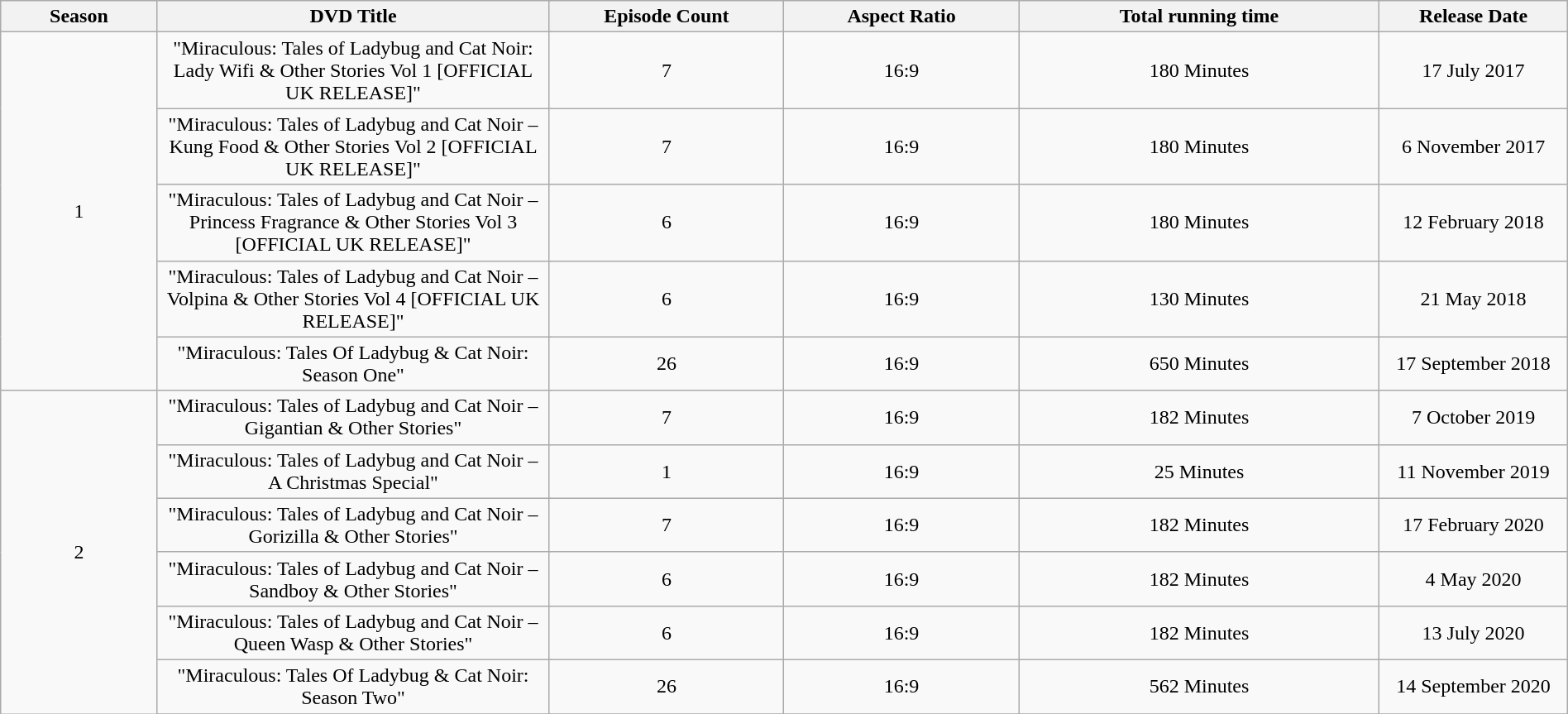<table class="wikitable" width="100%" style="vertical-align:top;">
<tr>
<th width="10%">Season</th>
<th colspan="2" width="25%">DVD Title</th>
<th width="15%">Episode Count</th>
<th width="15%">Aspect Ratio</th>
<th width="23%">Total running time</th>
<th width="12%">Release Date</th>
</tr>
<tr>
<td rowspan="5" align="center">1</td>
<td colspan="2" align="center">"Miraculous: Tales of Ladybug and Cat Noir: Lady Wifi & Other Stories Vol 1 [OFFICIAL UK RELEASE]"</td>
<td rowspan="1" align="center">7</td>
<td rowspan="1" align="center">16:9</td>
<td align="center">180 Minutes</td>
<td align="center">17 July 2017</td>
</tr>
<tr>
<td colspan="2" align="center">"Miraculous: Tales of Ladybug and Cat Noir – Kung Food & Other Stories Vol 2 [OFFICIAL UK RELEASE]"</td>
<td rowspan="1" align="center">7</td>
<td rowspan="1" align="center">16:9</td>
<td align="center">180 Minutes</td>
<td align="center">6 November 2017</td>
</tr>
<tr>
<td colspan="2" align="center">"Miraculous: Tales of Ladybug and Cat Noir – Princess Fragrance & Other Stories Vol 3 [OFFICIAL UK RELEASE]"</td>
<td rowspan="1" align="center">6</td>
<td rowspan="1" align="center">16:9</td>
<td align="center">180 Minutes</td>
<td align="center">12 February 2018</td>
</tr>
<tr>
<td colspan="2" align="center">"Miraculous: Tales of Ladybug and Cat Noir – Volpina & Other Stories Vol 4 [OFFICIAL UK RELEASE]"</td>
<td rowspan="1" align="center">6</td>
<td rowspan="1" align="center">16:9</td>
<td align="center">130 Minutes</td>
<td align="center">21 May 2018</td>
</tr>
<tr>
<td colspan="2" align="center">"Miraculous: Tales Of Ladybug & Cat Noir: Season One"</td>
<td rowspan="1" align="center">26</td>
<td rowspan="1" align="center">16:9</td>
<td align="center">650 Minutes</td>
<td align="center">17 September 2018</td>
</tr>
<tr>
<td rowspan="8" align="center">2</td>
<td colspan="2" align="center">"Miraculous: Tales of Ladybug and Cat Noir – Gigantian & Other Stories"</td>
<td rowspan="1" align="center">7</td>
<td rowspan="1" align="center">16:9</td>
<td align="center">182 Minutes</td>
<td align="center">7 October 2019</td>
</tr>
<tr>
<td colspan="2" align="center">"Miraculous: Tales of Ladybug and Cat Noir – A Christmas Special"</td>
<td rowspan="1" align="center">1</td>
<td rowspan="1" align="center">16:9</td>
<td align="center">25 Minutes</td>
<td align="center">11 November 2019</td>
</tr>
<tr>
<td colspan="2" align="center">"Miraculous: Tales of Ladybug and Cat Noir – Gorizilla & Other Stories"</td>
<td rowspan="1" align="center">7</td>
<td rowspan="1" align="center">16:9</td>
<td align="center">182 Minutes</td>
<td align="center">17 February 2020</td>
</tr>
<tr>
<td colspan="2" align="center">"Miraculous: Tales of Ladybug and Cat Noir – Sandboy & Other Stories"</td>
<td rowspan="1" align="center">6</td>
<td rowspan="1" align="center">16:9</td>
<td align="center">182 Minutes</td>
<td align="center">4 May 2020</td>
</tr>
<tr>
<td colspan="2" align="center">"Miraculous: Tales of Ladybug and Cat Noir – Queen Wasp & Other Stories"</td>
<td rowspan="1" align="center">6</td>
<td rowspan="1" align="center">16:9</td>
<td align="center">182 Minutes</td>
<td align="center">13 July 2020</td>
</tr>
<tr>
<td colspan="2" align="center">"Miraculous: Tales Of Ladybug & Cat Noir: Season Two"</td>
<td rowspan="1" align="center">26</td>
<td rowspan="1" align="center">16:9</td>
<td align="center">562 Minutes</td>
<td align="center">14 September 2020</td>
</tr>
<tr>
</tr>
</table>
